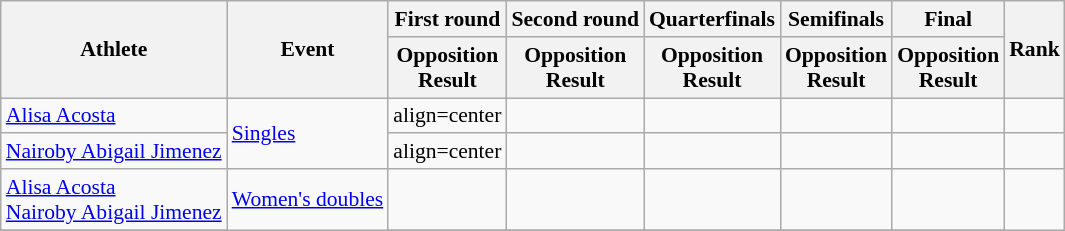<table class="wikitable" style="font-size:90%">
<tr>
<th rowspan="2">Athlete</th>
<th rowspan="2">Event</th>
<th>First round</th>
<th>Second round</th>
<th>Quarterfinals</th>
<th>Semifinals</th>
<th>Final</th>
<th rowspan="2">Rank</th>
</tr>
<tr>
<th>Opposition<br>Result</th>
<th>Opposition<br>Result</th>
<th>Opposition<br>Result</th>
<th>Opposition<br>Result</th>
<th>Opposition<br>Result</th>
</tr>
<tr>
<td><a href='#'>Alisa Acosta</a></td>
<td rowspan=2><a href='#'>Singles</a></td>
<td>align=center </td>
<td></td>
<td></td>
<td></td>
<td></td>
<td></td>
</tr>
<tr>
<td><a href='#'>Nairoby Abigail Jimenez</a></td>
<td>align=center </td>
<td></td>
<td></td>
<td></td>
<td></td>
<td></td>
</tr>
<tr>
<td><a href='#'>Alisa Acosta</a><br><a href='#'>Nairoby Abigail Jimenez</a></td>
<td rowspan=2><a href='#'>Women's doubles</a></td>
<td><br></td>
<td></td>
<td></td>
<td></td>
<td></td>
</tr>
<tr>
</tr>
</table>
